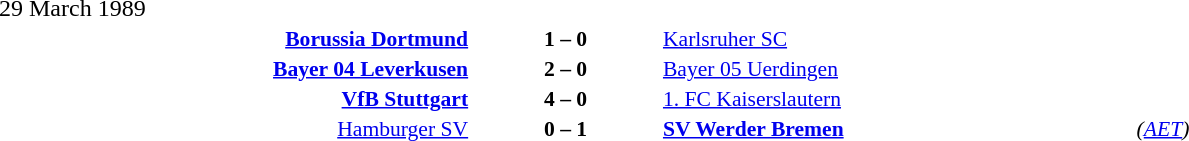<table width=100% cellspacing=1>
<tr>
<th width=25%></th>
<th width=10%></th>
<th width=25%></th>
<th></th>
</tr>
<tr>
<td>29 March 1989</td>
</tr>
<tr style=font-size:90%>
<td align=right><strong><a href='#'>Borussia Dortmund</a></strong></td>
<td align=center><strong>1 – 0</strong></td>
<td><a href='#'>Karlsruher SC</a></td>
</tr>
<tr style=font-size:90%>
<td align=right><strong><a href='#'>Bayer 04 Leverkusen</a></strong></td>
<td align=center><strong>2 – 0</strong></td>
<td><a href='#'>Bayer 05 Uerdingen</a></td>
</tr>
<tr style=font-size:90%>
<td align=right><strong><a href='#'>VfB Stuttgart</a></strong></td>
<td align=center><strong>4 – 0</strong></td>
<td><a href='#'>1. FC Kaiserslautern</a></td>
</tr>
<tr style=font-size:90%>
<td align=right><a href='#'>Hamburger SV</a></td>
<td align=center><strong>0 – 1</strong></td>
<td><strong><a href='#'>SV Werder Bremen</a></strong></td>
<td><em>(<a href='#'>AET</a>)</em></td>
</tr>
</table>
